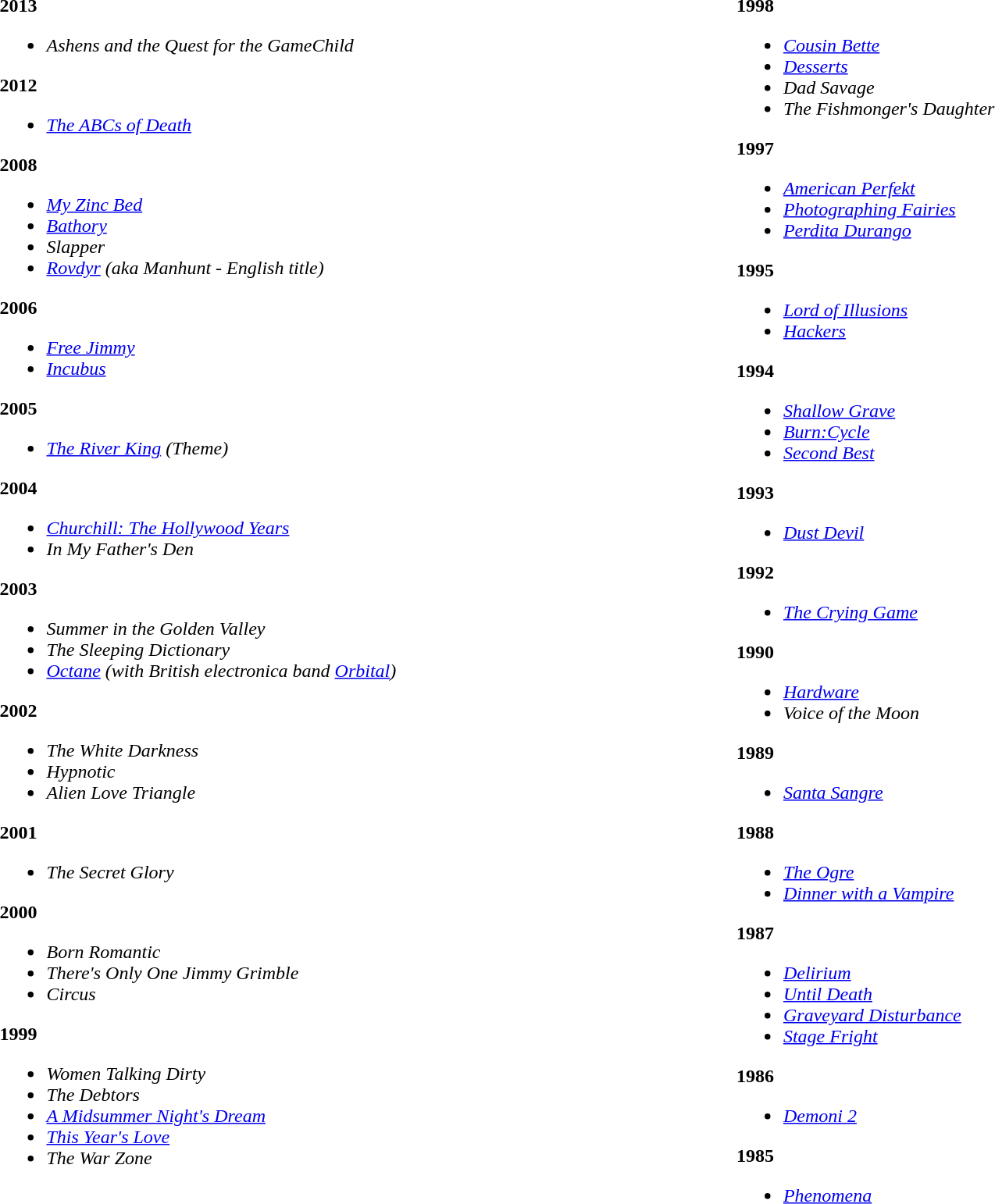<table style="width:100%;">
<tr style="vertical-align:top;">
<td width="50%"><br><strong>2013</strong><ul><li><em>Ashens and the Quest for the GameChild</em></li></ul><strong>2012</strong><ul><li><em><a href='#'>The ABCs of Death</a></em></li></ul><strong>2008</strong><ul><li><em><a href='#'>My Zinc Bed</a></em></li><li><em><a href='#'>Bathory</a></em></li><li><em>Slapper</em></li><li><em><a href='#'>Rovdyr</a> (aka Manhunt - English title)</em></li></ul><strong>2006</strong><ul><li><em><a href='#'>Free Jimmy</a></em></li><li><em><a href='#'>Incubus</a></em></li></ul><strong>2005</strong><ul><li><em><a href='#'>The River King</a></em> <em>(Theme)</em></li></ul><strong>2004</strong><ul><li><em><a href='#'>Churchill: The Hollywood Years</a></em></li><li><em>In My Father's Den</em></li></ul><strong>2003</strong><ul><li><em>Summer in the Golden Valley</em></li><li><em>The Sleeping Dictionary</em></li><li><em><a href='#'>Octane</a></em> <em>(with British electronica band <a href='#'>Orbital</a>)</em></li></ul><strong>2002</strong><ul><li><em>The White Darkness</em></li><li><em>Hypnotic</em></li><li><em>Alien Love Triangle</em></li></ul><strong>2001</strong><ul><li><em>The Secret Glory</em></li></ul><strong>2000</strong><ul><li><em>Born Romantic</em></li><li><em>There's Only One Jimmy Grimble</em></li><li><em>Circus</em></li></ul><strong>1999</strong><ul><li><em>Women Talking Dirty</em></li><li><em>The Debtors</em></li><li><em><a href='#'>A Midsummer Night's Dream</a></em></li><li><em><a href='#'>This Year's Love</a></em></li><li><em>The War Zone</em></li></ul></td>
<td width="50%"><br><strong>1998</strong><ul><li><em><a href='#'>Cousin Bette</a></em></li><li><em><a href='#'>Desserts</a></em></li><li><em>Dad Savage</em></li><li><em>The Fishmonger's Daughter</em></li></ul><strong>1997</strong><ul><li><em><a href='#'>American Perfekt</a></em></li><li><em><a href='#'>Photographing Fairies</a></em></li><li><em><a href='#'>Perdita Durango</a></em></li></ul><strong>1995</strong><ul><li><em><a href='#'>Lord of Illusions</a></em></li><li><em><a href='#'>Hackers</a></em></li></ul><strong>1994</strong><ul><li><em><a href='#'>Shallow Grave</a></em></li><li><em><a href='#'>Burn:Cycle</a></em></li><li><em><a href='#'>Second Best</a></em></li></ul><strong>1993</strong><ul><li><em><a href='#'>Dust Devil</a></em></li></ul><strong>1992</strong><ul><li><em><a href='#'>The Crying Game</a></em></li></ul><strong>1990</strong><ul><li><em><a href='#'>Hardware</a></em></li><li><em>Voice of the Moon</em></li></ul><strong>1989</strong><ul><li><em><a href='#'>Santa Sangre</a></em></li></ul><strong>1988</strong><ul><li><em><a href='#'>The Ogre</a></em></li><li><em><a href='#'>Dinner with a Vampire</a></em></li></ul><strong>1987</strong><ul><li><em><a href='#'>Delirium</a></em></li><li><em><a href='#'>Until Death</a></em></li><li><em><a href='#'>Graveyard Disturbance</a></em></li><li><em><a href='#'>Stage Fright</a></em></li></ul><strong>1986</strong><ul><li><em><a href='#'>Demoni 2</a></em></li></ul><strong>1985</strong><ul><li><em><a href='#'>Phenomena</a></em></li></ul></td>
<td width="50%"></td>
</tr>
</table>
